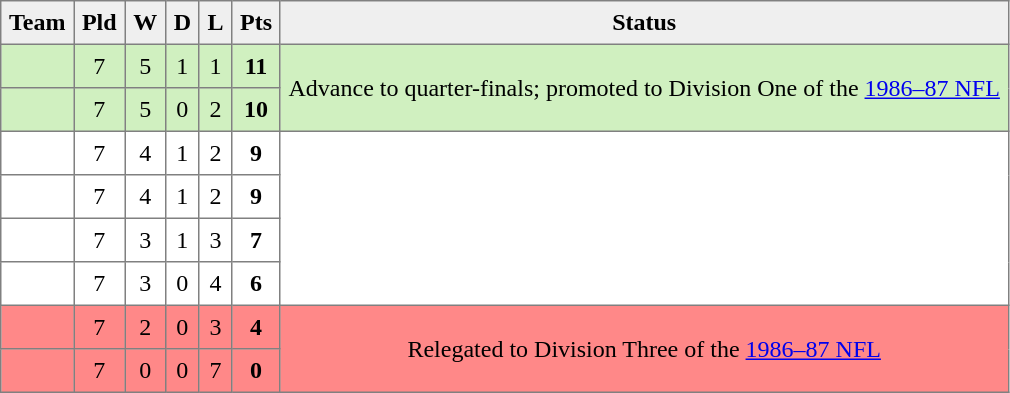<table style=border-collapse:collapse border=1 cellspacing=0 cellpadding=5>
<tr align=center bgcolor=#efefef>
<th>Team</th>
<th>Pld</th>
<th>W</th>
<th>D</th>
<th>L</th>
<th>Pts</th>
<th>Status</th>
</tr>
<tr align=center style="background:#D0F0C0;">
<td style="text-align:left;"> </td>
<td>7</td>
<td>5</td>
<td>1</td>
<td>1</td>
<td><strong>11</strong></td>
<td rowspan=2>Advance to quarter-finals; promoted to Division One of the <a href='#'>1986–87 NFL</a></td>
</tr>
<tr align=center style="background:#D0F0C0;">
<td style="text-align:left;"> </td>
<td>7</td>
<td>5</td>
<td>0</td>
<td>2</td>
<td><strong>10</strong></td>
</tr>
<tr align=center style="background:#FFFFFF;">
<td style="text-align:left;"> </td>
<td>7</td>
<td>4</td>
<td>1</td>
<td>2</td>
<td><strong>9</strong></td>
<td rowspan=4></td>
</tr>
<tr align=center style="background:#FFFFFF;">
<td style="text-align:left;"> </td>
<td>7</td>
<td>4</td>
<td>1</td>
<td>2</td>
<td><strong>9</strong></td>
</tr>
<tr align=center style="background:#FFFFFF;">
<td style="text-align:left;"> </td>
<td>7</td>
<td>3</td>
<td>1</td>
<td>3</td>
<td><strong>7</strong></td>
</tr>
<tr align=center style="background:#FFFFFF;">
<td style="text-align:left;"> </td>
<td>7</td>
<td>3</td>
<td>0</td>
<td>4</td>
<td><strong>6</strong></td>
</tr>
<tr align=center style="background:#FF8888;">
<td style="text-align:left;"> </td>
<td>7</td>
<td>2</td>
<td>0</td>
<td>3</td>
<td><strong>4</strong></td>
<td rowspan=2>Relegated to Division Three of the <a href='#'>1986–87 NFL</a></td>
</tr>
<tr align=center style="background:#FF8888;">
<td style="text-align:left;"> </td>
<td>7</td>
<td>0</td>
<td>0</td>
<td>7</td>
<td><strong>0</strong></td>
</tr>
</table>
